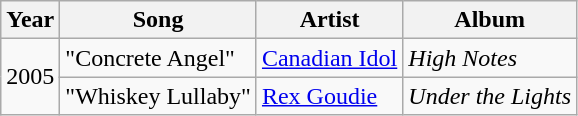<table class="wikitable">
<tr>
<th>Year</th>
<th>Song</th>
<th>Artist</th>
<th>Album</th>
</tr>
<tr>
<td rowspan="2">2005</td>
<td>"Concrete Angel"</td>
<td><a href='#'>Canadian Idol</a></td>
<td><em>High Notes</em></td>
</tr>
<tr>
<td>"Whiskey Lullaby"</td>
<td><a href='#'>Rex Goudie</a></td>
<td><em>Under the Lights</em></td>
</tr>
</table>
